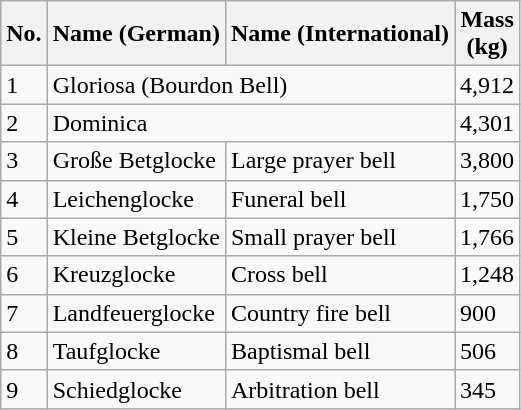<table class="wikitable">
<tr>
<th>No.</th>
<th>Name (German)</th>
<th>Name (International)</th>
<th>Mass<br>(kg)</th>
</tr>
<tr>
<td>1</td>
<td colspan="2">Gloriosa (Bourdon Bell)</td>
<td>4,912</td>
</tr>
<tr>
<td>2</td>
<td colspan="2">Dominica</td>
<td>4,301</td>
</tr>
<tr>
<td>3</td>
<td>Große Betglocke</td>
<td>Large prayer bell</td>
<td>3,800</td>
</tr>
<tr>
<td>4</td>
<td>Leichenglocke</td>
<td>Funeral bell</td>
<td>1,750</td>
</tr>
<tr>
<td>5</td>
<td>Kleine Betglocke</td>
<td>Small prayer bell</td>
<td>1,766</td>
</tr>
<tr>
<td>6</td>
<td>Kreuzglocke</td>
<td>Cross bell</td>
<td>1,248</td>
</tr>
<tr>
<td>7</td>
<td>Landfeuerglocke</td>
<td>Country fire bell</td>
<td>900</td>
</tr>
<tr>
<td>8</td>
<td>Taufglocke</td>
<td>Baptismal bell</td>
<td>506</td>
</tr>
<tr>
<td>9</td>
<td>Schiedglocke</td>
<td>Arbitration bell</td>
<td>345</td>
</tr>
</table>
